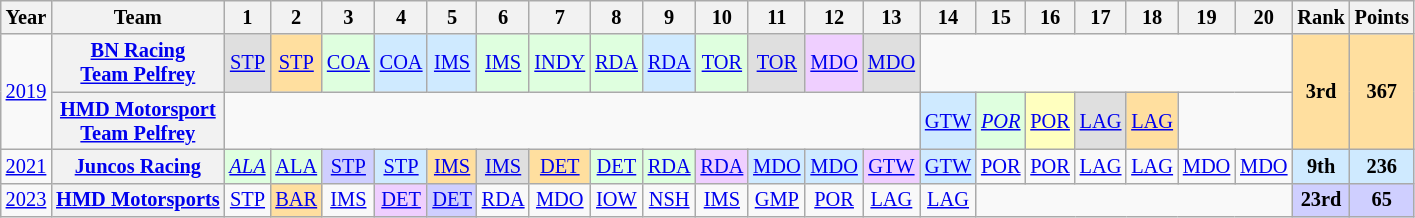<table class="wikitable" style="text-align:center; font-size:85%">
<tr>
<th>Year</th>
<th>Team</th>
<th>1</th>
<th>2</th>
<th>3</th>
<th>4</th>
<th>5</th>
<th>6</th>
<th>7</th>
<th>8</th>
<th>9</th>
<th>10</th>
<th>11</th>
<th>12</th>
<th>13</th>
<th>14</th>
<th>15</th>
<th>16</th>
<th>17</th>
<th>18</th>
<th>19</th>
<th>20</th>
<th>Rank</th>
<th>Points</th>
</tr>
<tr>
<td rowspan=2><a href='#'>2019</a></td>
<th nowrap><a href='#'>BN Racing</a> <br> <a href='#'>Team Pelfrey</a></th>
<td style="background:#DFDFDF;"><a href='#'>STP</a><br></td>
<td style="background:#FFDF9F;"><a href='#'>STP</a><br></td>
<td style="background:#DFFFDF;"><a href='#'>COA</a><br></td>
<td style="background:#CFEAFF;"><a href='#'>COA</a><br></td>
<td style="background:#CFEAFF;"><a href='#'>IMS</a><br></td>
<td style="background:#DFFFDF;"><a href='#'>IMS</a><br></td>
<td style="background:#DFFFDF;"><a href='#'>INDY</a><br></td>
<td style="background:#DFFFDF;"><a href='#'>RDA</a><br></td>
<td style="background:#CFEAFF;"><a href='#'>RDA</a><br></td>
<td style="background:#DFFFDF;"><a href='#'>TOR</a><br></td>
<td style="background:#DFDFDF;"><a href='#'>TOR</a><br></td>
<td style="background:#EFCFFF;"><a href='#'>MDO</a><br></td>
<td style="background:#DFDFDF;"><a href='#'>MDO</a><br></td>
<td colspan=7></td>
<th rowspan=2 style="background:#FFDF9F;">3rd</th>
<th rowspan=2 style="background:#FFDF9F;">367</th>
</tr>
<tr>
<th nowrap><a href='#'>HMD Motorsport</a><br> <a href='#'>Team Pelfrey</a></th>
<td colspan=13></td>
<td style="background:#CFEAFF;"><a href='#'>GTW</a><br></td>
<td style="background:#DFFFDF;"><em><a href='#'>POR</a></em><br></td>
<td style="background:#FFFFBF;"><a href='#'>POR</a><br></td>
<td style="background:#DFDFDF;"><a href='#'>LAG</a><br></td>
<td style="background:#FFDF9F;"><a href='#'>LAG</a><br></td>
<td colspan=2></td>
</tr>
<tr>
<td><a href='#'>2021</a></td>
<th nowrap><a href='#'>Juncos Racing</a></th>
<td style="background:#DFFFDF;"><em><a href='#'>ALA</a></em><br></td>
<td style="background:#DFFFDF;"><a href='#'>ALA</a><br></td>
<td style="background:#CFCFFF;"><a href='#'>STP</a><br></td>
<td style="background:#CFEAFF;"><a href='#'>STP</a><br></td>
<td style="background:#FFDF9F;"><a href='#'>IMS</a><br></td>
<td style="background:#DFDFDF;"><a href='#'>IMS</a><br></td>
<td style="background:#FFDF9F;"><a href='#'>DET</a><br></td>
<td style="background:#DFFFDF;"><a href='#'>DET</a><br></td>
<td style="background:#DFFFDF;"><a href='#'>RDA</a><br></td>
<td style="background:#EFCFFF;"><a href='#'>RDA</a><br></td>
<td style="background:#CFEAFF;"><a href='#'>MDO</a><br></td>
<td style="background:#CFEAFF;"><a href='#'>MDO</a><br></td>
<td style="background:#EFCFFF;"><a href='#'>GTW</a><br></td>
<td style="background:#CFEAFF;"><a href='#'>GTW</a><br></td>
<td><a href='#'>POR</a></td>
<td><a href='#'>POR</a></td>
<td><a href='#'>LAG</a></td>
<td><a href='#'>LAG</a></td>
<td><a href='#'>MDO</a></td>
<td><a href='#'>MDO</a></td>
<th style="background:#CFEAFF;">9th</th>
<th style="background:#CFEAFF;">236</th>
</tr>
<tr>
<td><a href='#'>2023</a></td>
<th nowrap><a href='#'>HMD Motorsports</a></th>
<td><a href='#'>STP</a></td>
<td style="background:#ffdf9f;"><a href='#'>BAR</a><br></td>
<td><a href='#'>IMS</a></td>
<td style="background:#efcfff;"><a href='#'>DET</a><br></td>
<td style="background:#cfcfff;"><a href='#'>DET</a><br></td>
<td><a href='#'>RDA</a></td>
<td><a href='#'>MDO</a></td>
<td><a href='#'>IOW</a></td>
<td><a href='#'>NSH</a></td>
<td><a href='#'>IMS</a></td>
<td><a href='#'>GMP</a></td>
<td><a href='#'>POR</a></td>
<td><a href='#'>LAG</a></td>
<td><a href='#'>LAG</a></td>
<td colspan=6></td>
<th style="background:#CFCFFF;">23rd</th>
<th style="background:#CFCFFF;">65</th>
</tr>
</table>
